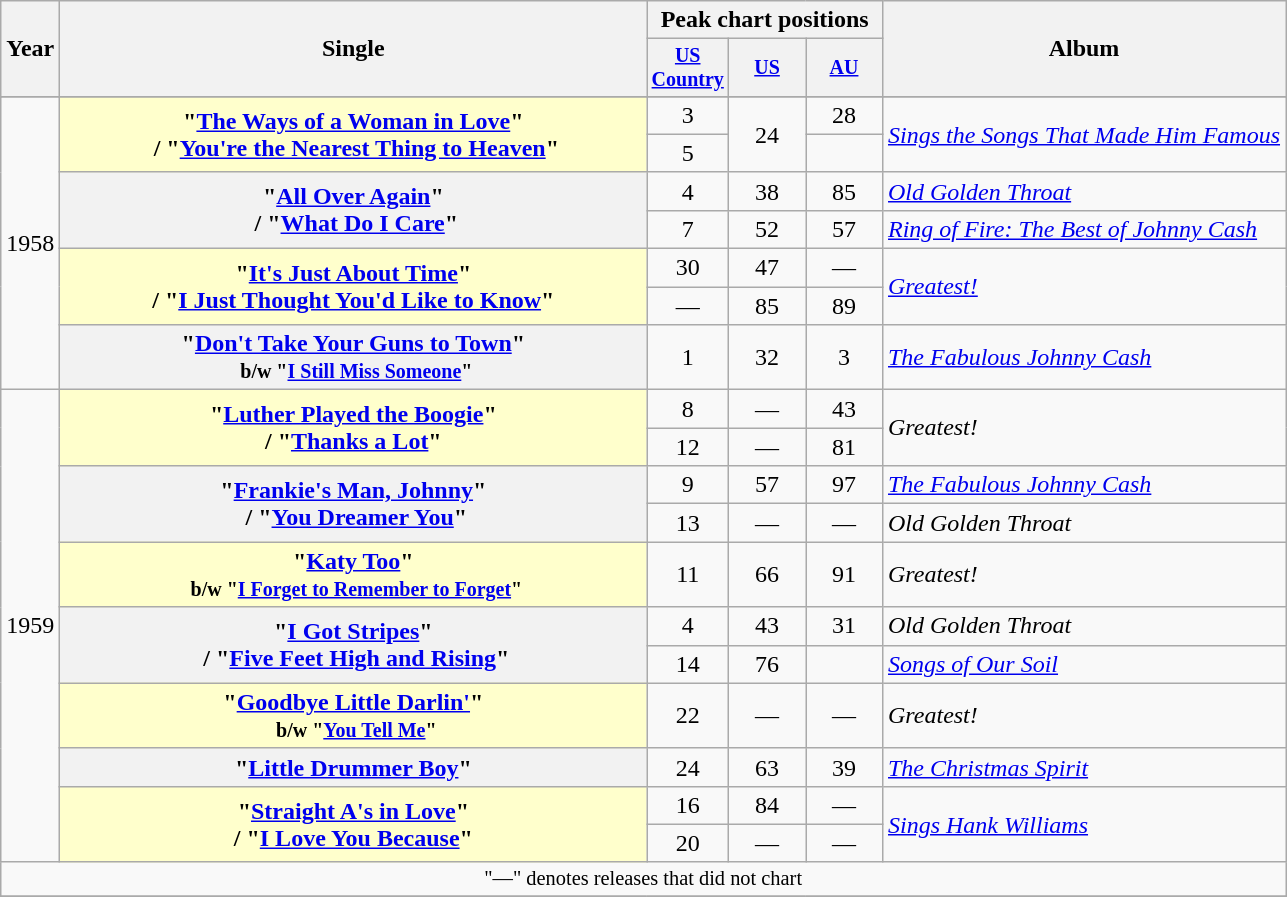<table class="wikitable plainrowheaders" style="text-align:center;">
<tr>
<th rowspan="2">Year</th>
<th rowspan="2" style="width:24em;">Single</th>
<th colspan="3">Peak chart positions</th>
<th rowspan="2">Album</th>
</tr>
<tr style="font-size:smaller;">
<th width="45"><a href='#'>US Country</a><br></th>
<th width="45"><a href='#'>US</a><br></th>
<th width="45"><a href='#'>AU</a></th>
</tr>
<tr>
</tr>
<tr>
<td rowspan="7">1958</td>
<th scope="row" style="background:#ffffcc" rowspan="2">"<a href='#'>The Ways of a Woman in Love</a>"<br> / "<a href='#'>You're the Nearest Thing to Heaven</a>"</th>
<td>3</td>
<td rowspan="2">24</td>
<td>28</td>
<td align="left" rowspan="2"><em><a href='#'>Sings the Songs That Made Him Famous</a></em></td>
</tr>
<tr>
<td>5</td>
<td></td>
</tr>
<tr>
<th scope="row" rowspan="2">"<a href='#'>All Over Again</a>"<br> / "<a href='#'>What Do I Care</a>"</th>
<td>4</td>
<td>38</td>
<td>85</td>
<td align="left"><em><a href='#'>Old Golden Throat</a></em></td>
</tr>
<tr>
<td>7</td>
<td>52</td>
<td>57</td>
<td align="left"><em><a href='#'>Ring of Fire: The Best of Johnny Cash</a></em></td>
</tr>
<tr>
<th scope="row" rowspan="2" style="background:#ffffcc">"<a href='#'>It's Just About Time</a>"<br>/ "<a href='#'>I Just Thought You'd Like to Know</a>"</th>
<td>30</td>
<td>47</td>
<td>—</td>
<td align="left" rowspan="2"><em><a href='#'>Greatest!</a></em></td>
</tr>
<tr>
<td>—</td>
<td>85</td>
<td>89</td>
</tr>
<tr>
<th scope="row">"<a href='#'>Don't Take Your Guns to Town</a>"<br> <small>b/w "<a href='#'>I Still Miss Someone</a>"</small></th>
<td>1</td>
<td>32</td>
<td>3</td>
<td align="left"><em><a href='#'>The Fabulous Johnny Cash</a></em></td>
</tr>
<tr>
<td rowspan="11">1959</td>
<th scope="row" rowspan="2" style="background:#ffffcc">"<a href='#'>Luther Played the Boogie</a>"<br>/ "<a href='#'>Thanks a Lot</a>"</th>
<td>8</td>
<td>—</td>
<td>43</td>
<td align="left" rowspan="2"><em>Greatest!</em></td>
</tr>
<tr>
<td>12</td>
<td>—</td>
<td>81</td>
</tr>
<tr>
<th scope="row" rowspan="2">"<a href='#'>Frankie's Man, Johnny</a>"<br> / "<a href='#'>You Dreamer You</a>"</th>
<td>9</td>
<td>57</td>
<td>97</td>
<td rowspan="1" align="left"><em><a href='#'>The Fabulous Johnny Cash</a></em></td>
</tr>
<tr>
<td>13</td>
<td>—</td>
<td>—</td>
<td align="left" rowspan="1"><em>Old Golden Throat</em></td>
</tr>
<tr>
<th scope="row" style="background:#ffffcc">"<a href='#'>Katy Too</a>"<br> <small>b/w "<a href='#'>I Forget to Remember to Forget</a>"</small></th>
<td>11</td>
<td>66</td>
<td>91</td>
<td align="left"><em>Greatest!</em></td>
</tr>
<tr>
<th scope="row" rowspan="2">"<a href='#'>I Got Stripes</a>"<br> / "<a href='#'>Five Feet High and Rising</a>"</th>
<td>4</td>
<td>43</td>
<td>31</td>
<td align="left"><em>Old Golden Throat</em></td>
</tr>
<tr>
<td>14</td>
<td>76</td>
<td></td>
<td align="left"><em><a href='#'>Songs of Our Soil</a></em></td>
</tr>
<tr>
<th scope="row" style="background:#ffffcc">"<a href='#'>Goodbye Little Darlin'</a>"<br> <small>b/w "<a href='#'>You Tell Me</a>"</small></th>
<td>22</td>
<td>—</td>
<td>—</td>
<td align="left"><em>Greatest!</em></td>
</tr>
<tr>
<th scope="row">"<a href='#'>Little Drummer Boy</a>"</th>
<td>24</td>
<td>63</td>
<td>39</td>
<td align="left"><em><a href='#'>The Christmas Spirit</a></em></td>
</tr>
<tr>
<th scope="row" rowspan="2" style="background:#ffffcc">"<a href='#'>Straight A's in Love</a>"<br>/ "<a href='#'>I Love You Because</a>"</th>
<td>16</td>
<td>84</td>
<td>—</td>
<td align="left" rowspan="2"><em><a href='#'>Sings Hank Williams</a></em></td>
</tr>
<tr>
<td>20</td>
<td>—</td>
<td>—</td>
</tr>
<tr>
<td colspan="6" style="font-size:85%">"—" denotes releases that did not chart</td>
</tr>
<tr>
</tr>
</table>
